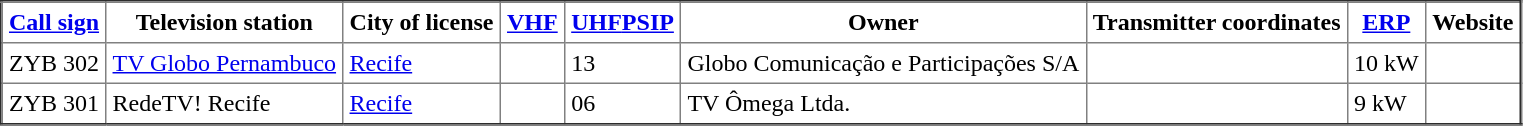<table border = " 2 " cellpadding = " 4 " cellspacing = " 0 " style = " margin: 1em 1em 1em 0 ; border: 1px solid # aaa ; border-collapse : collapse ; font-size : 60 % ; ">
<tr>
<th><a href='#'>Call sign</a></th>
<th>Television station</th>
<th>City of license</th>
<th><a href='#'>VHF</a></th>
<th><a href='#'>UHF</a><a href='#'>PSIP</a></th>
<th>Owner</th>
<th>Transmitter coordinates</th>
<th><a href='#'>ERP</a></th>
<th>Website</th>
</tr>
<tr>
<td>ZYB 302</td>
<td><a href='#'>TV Globo Pernambuco</a></td>
<td><a href='#'>Recife</a></td>
<td></td>
<td>13</td>
<td>Globo Comunicação e Participações S/A</td>
<td></td>
<td>10 kW</td>
<td></td>
</tr>
<tr>
<td>ZYB 301</td>
<td>RedeTV! Recife</td>
<td><a href='#'>Recife</a></td>
<td></td>
<td>06</td>
<td>TV Ômega Ltda.</td>
<td></td>
<td>9 kW</td>
<td></td>
</tr>
<tr>
</tr>
</table>
